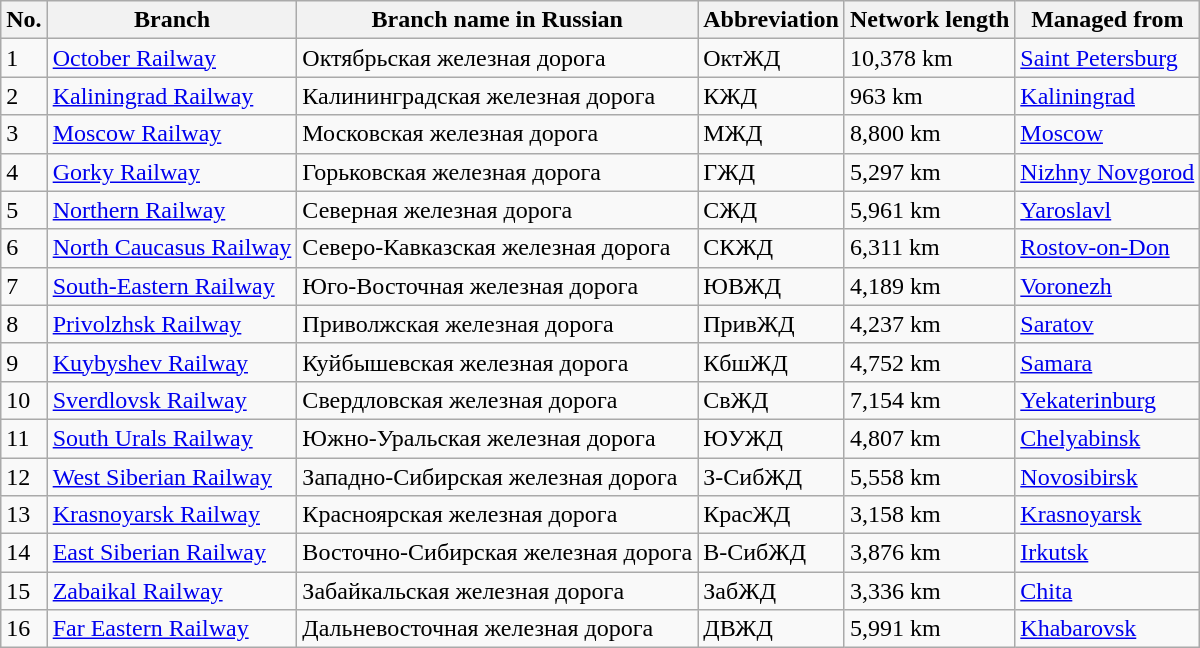<table class="wikitable sortable sticky-header-multi">
<tr>
<th>No.</th>
<th>Branch</th>
<th>Branch name in Russian</th>
<th>Abbreviation</th>
<th>Network length</th>
<th>Managed from</th>
</tr>
<tr>
<td>1</td>
<td><a href='#'>October Railway</a></td>
<td>Октябрьская железная дорога</td>
<td>ОктЖД</td>
<td>10,378 km</td>
<td><a href='#'>Saint Petersburg</a></td>
</tr>
<tr>
<td>2</td>
<td><a href='#'>Kaliningrad Railway</a></td>
<td>Калининградская железная дорога</td>
<td>КЖД</td>
<td>963 km</td>
<td><a href='#'>Kaliningrad</a></td>
</tr>
<tr>
<td>3</td>
<td><a href='#'>Moscow Railway</a></td>
<td>Московская железная дорога</td>
<td>МЖД</td>
<td>8,800 km</td>
<td><a href='#'>Moscow</a></td>
</tr>
<tr>
<td>4</td>
<td><a href='#'>Gorky Railway</a></td>
<td>Горьковская железная дорога</td>
<td>ГЖД</td>
<td>5,297 km</td>
<td><a href='#'>Nizhny Novgorod</a></td>
</tr>
<tr>
<td>5</td>
<td><a href='#'>Northern Railway</a></td>
<td>Северная железная дорога</td>
<td>СЖД</td>
<td>5,961 km</td>
<td><a href='#'>Yaroslavl</a></td>
</tr>
<tr>
<td>6</td>
<td><a href='#'>North Caucasus Railway</a></td>
<td>Северо-Кавказская железная дорога</td>
<td>СКЖД</td>
<td>6,311 km</td>
<td><a href='#'>Rostov-on-Don</a></td>
</tr>
<tr>
<td>7</td>
<td><a href='#'>South-Eastern Railway</a></td>
<td>Юго-Восточная железная дорога</td>
<td>ЮВЖД</td>
<td>4,189 km</td>
<td><a href='#'>Voronezh</a></td>
</tr>
<tr>
<td>8</td>
<td><a href='#'>Privolzhsk Railway</a></td>
<td>Приволжская железная дорога</td>
<td>ПривЖД</td>
<td>4,237 km</td>
<td><a href='#'>Saratov</a></td>
</tr>
<tr>
<td>9</td>
<td><a href='#'>Kuybyshev Railway</a></td>
<td>Куйбышевская железная дорога</td>
<td>КбшЖД</td>
<td>4,752 km</td>
<td><a href='#'>Samara</a></td>
</tr>
<tr>
<td>10</td>
<td><a href='#'>Sverdlovsk Railway</a></td>
<td>Свердловская железная дорога</td>
<td>СвЖД</td>
<td>7,154 km</td>
<td><a href='#'>Yekaterinburg</a></td>
</tr>
<tr>
<td>11</td>
<td><a href='#'>South Urals Railway</a></td>
<td>Южно-Уральская железная дорога</td>
<td>ЮУЖД</td>
<td>4,807 km</td>
<td><a href='#'>Chelyabinsk</a></td>
</tr>
<tr>
<td>12</td>
<td><a href='#'>West Siberian Railway</a></td>
<td>Западно-Сибирская железная дорога</td>
<td>З-СибЖД</td>
<td>5,558 km</td>
<td><a href='#'>Novosibirsk</a></td>
</tr>
<tr>
<td>13</td>
<td><a href='#'>Krasnoyarsk Railway</a></td>
<td>Красноярская железная дорога</td>
<td>КрасЖД</td>
<td>3,158 km</td>
<td><a href='#'>Krasnoyarsk</a></td>
</tr>
<tr>
<td>14</td>
<td><a href='#'>East Siberian Railway</a></td>
<td>Восточно-Сибирская железная дорога</td>
<td>В-СибЖД</td>
<td>3,876 km</td>
<td><a href='#'>Irkutsk</a></td>
</tr>
<tr>
<td>15</td>
<td><a href='#'>Zabaikal Railway</a></td>
<td>Забайкальская железная дорога</td>
<td>ЗабЖД</td>
<td>3,336 km</td>
<td><a href='#'>Chita</a></td>
</tr>
<tr>
<td>16</td>
<td><a href='#'>Far Eastern Railway</a></td>
<td>Дальневосточная железная дорога</td>
<td>ДВЖД</td>
<td>5,991 km</td>
<td><a href='#'>Khabarovsk</a></td>
</tr>
</table>
